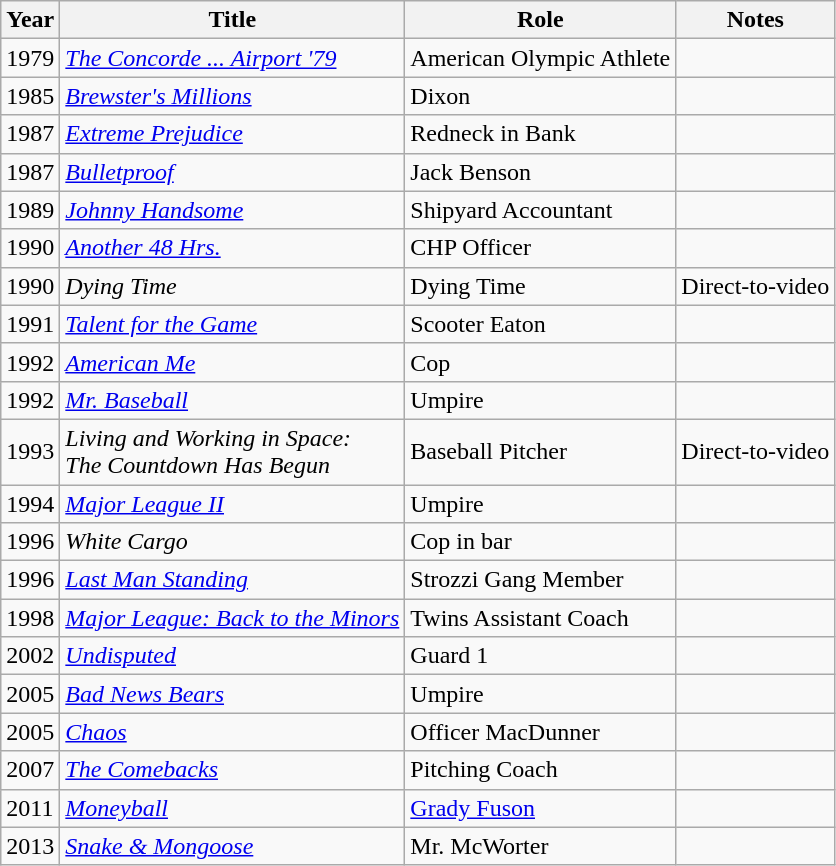<table class="wikitable sortable">
<tr>
<th>Year</th>
<th>Title</th>
<th>Role</th>
<th>Notes</th>
</tr>
<tr>
<td>1979</td>
<td><em><a href='#'>The Concorde ... Airport '79</a></em></td>
<td>American Olympic Athlete</td>
<td></td>
</tr>
<tr>
<td>1985</td>
<td><a href='#'><em>Brewster's Millions</em></a></td>
<td>Dixon</td>
<td></td>
</tr>
<tr>
<td>1987</td>
<td><a href='#'><em>Extreme Prejudice</em></a></td>
<td>Redneck in Bank</td>
<td></td>
</tr>
<tr>
<td>1987</td>
<td><a href='#'><em>Bulletproof</em></a></td>
<td>Jack Benson</td>
<td></td>
</tr>
<tr>
<td>1989</td>
<td><em><a href='#'>Johnny Handsome</a></em></td>
<td>Shipyard Accountant</td>
<td></td>
</tr>
<tr>
<td>1990</td>
<td><em><a href='#'>Another 48 Hrs.</a></em></td>
<td>CHP Officer</td>
<td></td>
</tr>
<tr>
<td>1990</td>
<td><em>Dying Time</em></td>
<td>Dying Time</td>
<td>Direct-to-video</td>
</tr>
<tr>
<td>1991</td>
<td><em><a href='#'>Talent for the Game</a></em></td>
<td>Scooter Eaton</td>
<td></td>
</tr>
<tr>
<td>1992</td>
<td><em><a href='#'>American Me</a></em></td>
<td>Cop</td>
<td></td>
</tr>
<tr>
<td>1992</td>
<td><em><a href='#'>Mr. Baseball</a></em></td>
<td>Umpire</td>
<td></td>
</tr>
<tr>
<td>1993</td>
<td><em>Living and Working in Space:</em><br><em>The Countdown Has Begun</em></td>
<td>Baseball Pitcher</td>
<td>Direct-to-video</td>
</tr>
<tr>
<td>1994</td>
<td><em><a href='#'>Major League II</a></em></td>
<td>Umpire</td>
<td></td>
</tr>
<tr>
<td>1996</td>
<td><em>White Cargo</em></td>
<td>Cop in bar</td>
<td></td>
</tr>
<tr>
<td>1996</td>
<td><a href='#'><em>Last Man Standing</em></a></td>
<td>Strozzi Gang Member</td>
<td></td>
</tr>
<tr>
<td>1998</td>
<td><em><a href='#'>Major League: Back to the Minors</a></em></td>
<td>Twins Assistant Coach</td>
<td></td>
</tr>
<tr>
<td>2002</td>
<td><a href='#'><em>Undisputed</em></a></td>
<td>Guard 1</td>
<td></td>
</tr>
<tr>
<td>2005</td>
<td><em><a href='#'>Bad News Bears</a></em></td>
<td>Umpire</td>
<td></td>
</tr>
<tr>
<td>2005</td>
<td><a href='#'><em>Chaos</em></a></td>
<td>Officer MacDunner</td>
<td></td>
</tr>
<tr>
<td>2007</td>
<td><em><a href='#'>The Comebacks</a></em></td>
<td>Pitching Coach</td>
<td></td>
</tr>
<tr>
<td>2011</td>
<td><a href='#'><em>Moneyball</em></a></td>
<td><a href='#'>Grady Fuson</a></td>
<td></td>
</tr>
<tr>
<td>2013</td>
<td><em><a href='#'>Snake & Mongoose</a></em></td>
<td>Mr. McWorter</td>
<td></td>
</tr>
</table>
